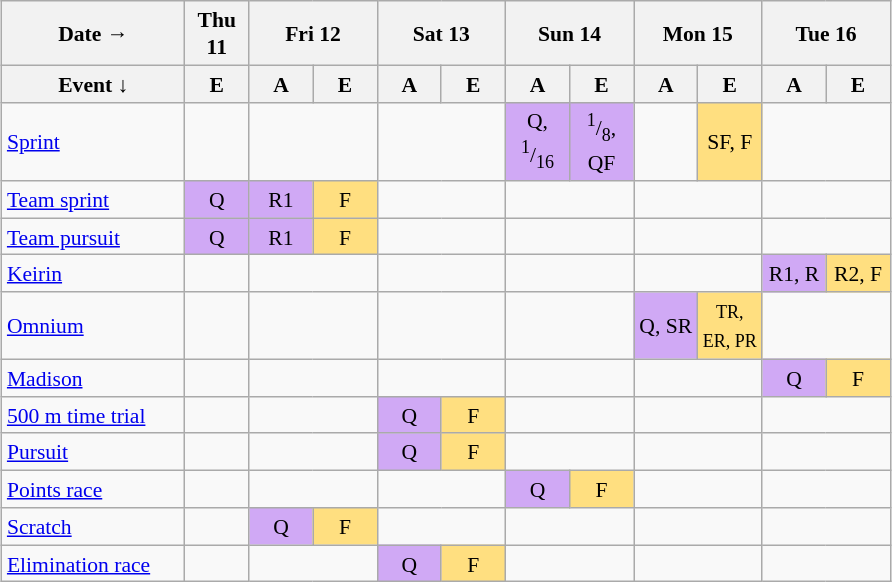<table class="wikitable" style="margin:0.5em auto; font-size:90%; line-height:1.25em;text-align:center;">
<tr>
<th>Date →</th>
<th>Thu 11</th>
<th colspan=2>Fri 12</th>
<th colspan=2>Sat 13</th>
<th colspan=2>Sun 14</th>
<th colspan=2>Mon 15</th>
<th colspan=2>Tue 16</th>
</tr>
<tr>
<th style="width:8em;">Event ↓</th>
<th style="width:2.5em;">E</th>
<th style="width:2.5em;">A</th>
<th style="width:2.5em;">E</th>
<th style="width:2.5em;">A</th>
<th style="width:2.5em;">E</th>
<th style="width:2.5em;">A</th>
<th style="width:2.5em;">E</th>
<th style="width:2.5em;">A</th>
<th style="width:2.5em;">E</th>
<th style="width:2.5em;">A</th>
<th style="width:2.5em;">E</th>
</tr>
<tr>
<td align=left><a href='#'>Sprint</a></td>
<td></td>
<td colspan=2></td>
<td colspan=2></td>
<td bgcolor="#D0A9F5">Q, <sup>1</sup>/<sub>16</sub></td>
<td bgcolor="#D0A9F5"><sup>1</sup>/<sub>8</sub>, QF</td>
<td></td>
<td bgcolor="#FFDF80">SF, F</td>
<td colspan=2></td>
</tr>
<tr>
<td align=left><a href='#'>Team sprint</a></td>
<td bgcolor="#D0A9F5">Q</td>
<td bgcolor="#D0A9F5">R1</td>
<td bgcolor="#FFDF80">F</td>
<td colspan=2></td>
<td colspan=2></td>
<td colspan=2></td>
<td colspan=2></td>
</tr>
<tr>
<td align=left><a href='#'>Team pursuit</a></td>
<td bgcolor="#D0A9F5">Q</td>
<td bgcolor="#D0A9F5">R1</td>
<td bgcolor="#FFDF80">F</td>
<td colspan=2></td>
<td colspan=2></td>
<td colspan=2></td>
<td colspan=2></td>
</tr>
<tr>
<td align=left><a href='#'>Keirin</a></td>
<td></td>
<td colspan=2></td>
<td colspan=2></td>
<td colspan=2></td>
<td colspan=2></td>
<td bgcolor="#D0A9F5">R1, R</td>
<td bgcolor="#FFDF80">R2, F</td>
</tr>
<tr>
<td align=left><a href='#'>Omnium</a></td>
<td></td>
<td colspan=2></td>
<td colspan=2></td>
<td colspan=2></td>
<td bgcolor="#D0A9F5">Q, SR</td>
<td bgcolor="#FFDF80"><small>TR, ER, PR</small></td>
<td colspan=2></td>
</tr>
<tr>
<td align=left><a href='#'>Madison</a></td>
<td></td>
<td colspan=2></td>
<td colspan=2></td>
<td colspan=2></td>
<td colspan=2></td>
<td bgcolor="#D0A9F5">Q</td>
<td bgcolor="#FFDF80">F</td>
</tr>
<tr>
<td align=left><a href='#'>500 m time trial</a></td>
<td></td>
<td colspan=2></td>
<td bgcolor="#D0A9F5">Q</td>
<td bgcolor="#FFDF80">F</td>
<td colspan=2></td>
<td colspan=2></td>
<td colspan=2></td>
</tr>
<tr>
<td align=left><a href='#'>Pursuit</a></td>
<td></td>
<td colspan=2></td>
<td bgcolor="#D0A9F5">Q</td>
<td bgcolor="#FFDF80">F</td>
<td colspan=2></td>
<td colspan=2></td>
<td colspan=2></td>
</tr>
<tr>
<td align=left><a href='#'>Points race</a></td>
<td></td>
<td colspan=2></td>
<td colspan=2></td>
<td bgcolor="#D0A9F5">Q</td>
<td bgcolor="#FFDF80">F</td>
<td colspan=2></td>
<td colspan=2></td>
</tr>
<tr>
<td align=left><a href='#'>Scratch</a></td>
<td></td>
<td bgcolor="#D0A9F5">Q</td>
<td bgcolor="#FFDF80">F</td>
<td colspan=2></td>
<td colspan=2></td>
<td colspan=2></td>
<td colspan=2></td>
</tr>
<tr>
<td align=left><a href='#'>Elimination race</a></td>
<td></td>
<td colspan=2></td>
<td bgcolor="#D0A9F5">Q</td>
<td bgcolor="#FFDF80">F</td>
<td colspan=2></td>
<td colspan=2></td>
<td colspan=2></td>
</tr>
</table>
